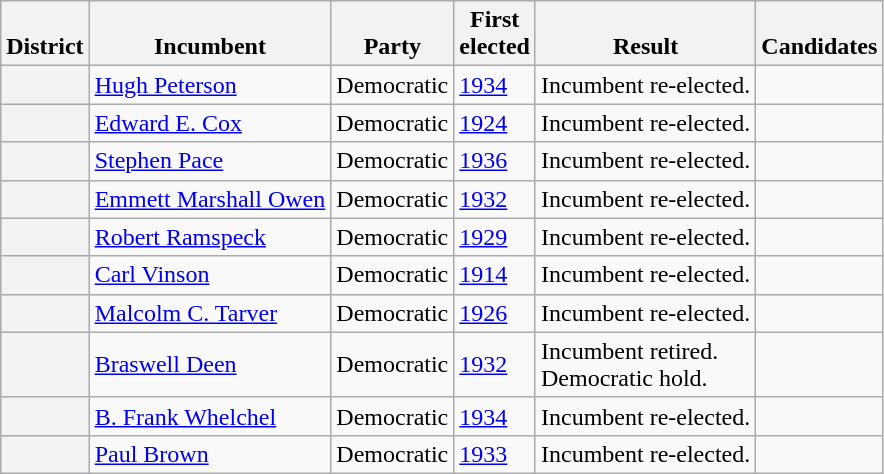<table class=wikitable>
<tr valign=bottom>
<th>District</th>
<th>Incumbent</th>
<th>Party</th>
<th>First<br>elected</th>
<th>Result</th>
<th>Candidates</th>
</tr>
<tr>
<th></th>
<td><a href='#'>Hugh Peterson</a></td>
<td>Democratic</td>
<td><a href='#'>1934</a></td>
<td>Incumbent re-elected.</td>
<td nowrap></td>
</tr>
<tr>
<th></th>
<td><a href='#'>Edward E. Cox</a></td>
<td>Democratic</td>
<td><a href='#'>1924</a></td>
<td>Incumbent re-elected.</td>
<td nowrap></td>
</tr>
<tr>
<th></th>
<td><a href='#'>Stephen Pace</a></td>
<td>Democratic</td>
<td><a href='#'>1936</a></td>
<td>Incumbent re-elected.</td>
<td nowrap></td>
</tr>
<tr>
<th></th>
<td><a href='#'>Emmett Marshall Owen</a></td>
<td>Democratic</td>
<td><a href='#'>1932</a></td>
<td>Incumbent re-elected.</td>
<td nowrap></td>
</tr>
<tr>
<th></th>
<td><a href='#'>Robert Ramspeck</a></td>
<td>Democratic</td>
<td><a href='#'>1929 </a></td>
<td>Incumbent re-elected.</td>
<td nowrap></td>
</tr>
<tr>
<th></th>
<td><a href='#'>Carl Vinson</a></td>
<td>Democratic</td>
<td><a href='#'>1914</a></td>
<td>Incumbent re-elected.</td>
<td nowrap></td>
</tr>
<tr>
<th></th>
<td><a href='#'>Malcolm C. Tarver</a></td>
<td>Democratic</td>
<td><a href='#'>1926</a></td>
<td>Incumbent re-elected.</td>
<td nowrap></td>
</tr>
<tr>
<th></th>
<td><a href='#'>Braswell Deen</a></td>
<td>Democratic</td>
<td><a href='#'>1932</a></td>
<td>Incumbent retired.<br>Democratic hold.</td>
<td nowrap></td>
</tr>
<tr>
<th></th>
<td><a href='#'>B. Frank Whelchel</a></td>
<td>Democratic</td>
<td><a href='#'>1934</a></td>
<td>Incumbent re-elected.</td>
<td nowrap></td>
</tr>
<tr>
<th></th>
<td><a href='#'>Paul Brown</a></td>
<td>Democratic</td>
<td><a href='#'>1933 </a></td>
<td>Incumbent re-elected.</td>
<td nowrap></td>
</tr>
</table>
